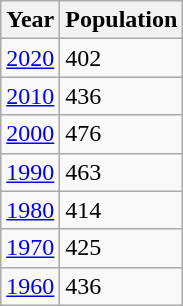<table class="wikitable">
<tr>
<th>Year</th>
<th>Population</th>
</tr>
<tr>
<td><a href='#'>2020</a></td>
<td>402</td>
</tr>
<tr>
<td><a href='#'>2010</a></td>
<td>436</td>
</tr>
<tr>
<td><a href='#'>2000</a></td>
<td>476</td>
</tr>
<tr>
<td><a href='#'>1990</a></td>
<td>463</td>
</tr>
<tr>
<td><a href='#'>1980</a></td>
<td>414</td>
</tr>
<tr>
<td><a href='#'>1970</a></td>
<td>425</td>
</tr>
<tr>
<td><a href='#'>1960</a></td>
<td>436</td>
</tr>
</table>
